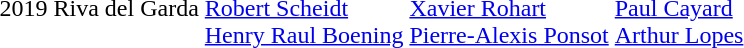<table>
<tr>
<td>2019 Riva del Garda</td>
<td><br><a href='#'>Robert Scheidt</a><br><a href='#'>Henry Raul Boening</a></td>
<td><br><a href='#'>Xavier Rohart</a><br><a href='#'>Pierre-Alexis Ponsot</a></td>
<td><br><a href='#'>Paul Cayard</a><br><a href='#'>Arthur Lopes</a></td>
</tr>
</table>
